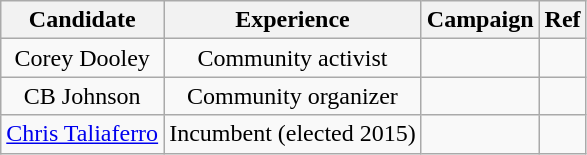<table class="wikitable" style="text-align:center">
<tr>
<th>Candidate</th>
<th>Experience</th>
<th>Campaign</th>
<th>Ref</th>
</tr>
<tr>
<td>Corey Dooley</td>
<td>Community activist</td>
<td></td>
<td></td>
</tr>
<tr>
<td>CB Johnson</td>
<td>Community organizer</td>
<td></td>
<td></td>
</tr>
<tr>
<td><a href='#'>Chris Taliaferro</a></td>
<td>Incumbent (elected 2015)</td>
<td></td>
<td></td>
</tr>
</table>
